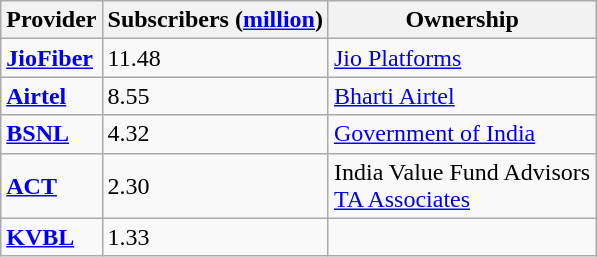<table class="wikitable sortable">
<tr>
<th>Provider</th>
<th>Subscribers (<a href='#'>million</a>)</th>
<th>Ownership</th>
</tr>
<tr>
<td><strong><a href='#'>JioFiber</a></strong></td>
<td>11.48</td>
<td><a href='#'>Jio Platforms</a></td>
</tr>
<tr>
<td><a href='#'><strong>Airtel</strong></a></td>
<td>8.55</td>
<td><a href='#'>Bharti Airtel</a></td>
</tr>
<tr>
<td><a href='#'><strong>BSNL</strong></a></td>
<td>4.32</td>
<td><a href='#'>Government of India</a></td>
</tr>
<tr>
<td><a href='#'><strong>ACT</strong></a></td>
<td>2.30</td>
<td>India Value Fund Advisors<br><a href='#'>TA Associates</a></td>
</tr>
<tr>
<td><strong><a href='#'>KVBL</a></strong></td>
<td>1.33</td>
<td></td>
</tr>
</table>
